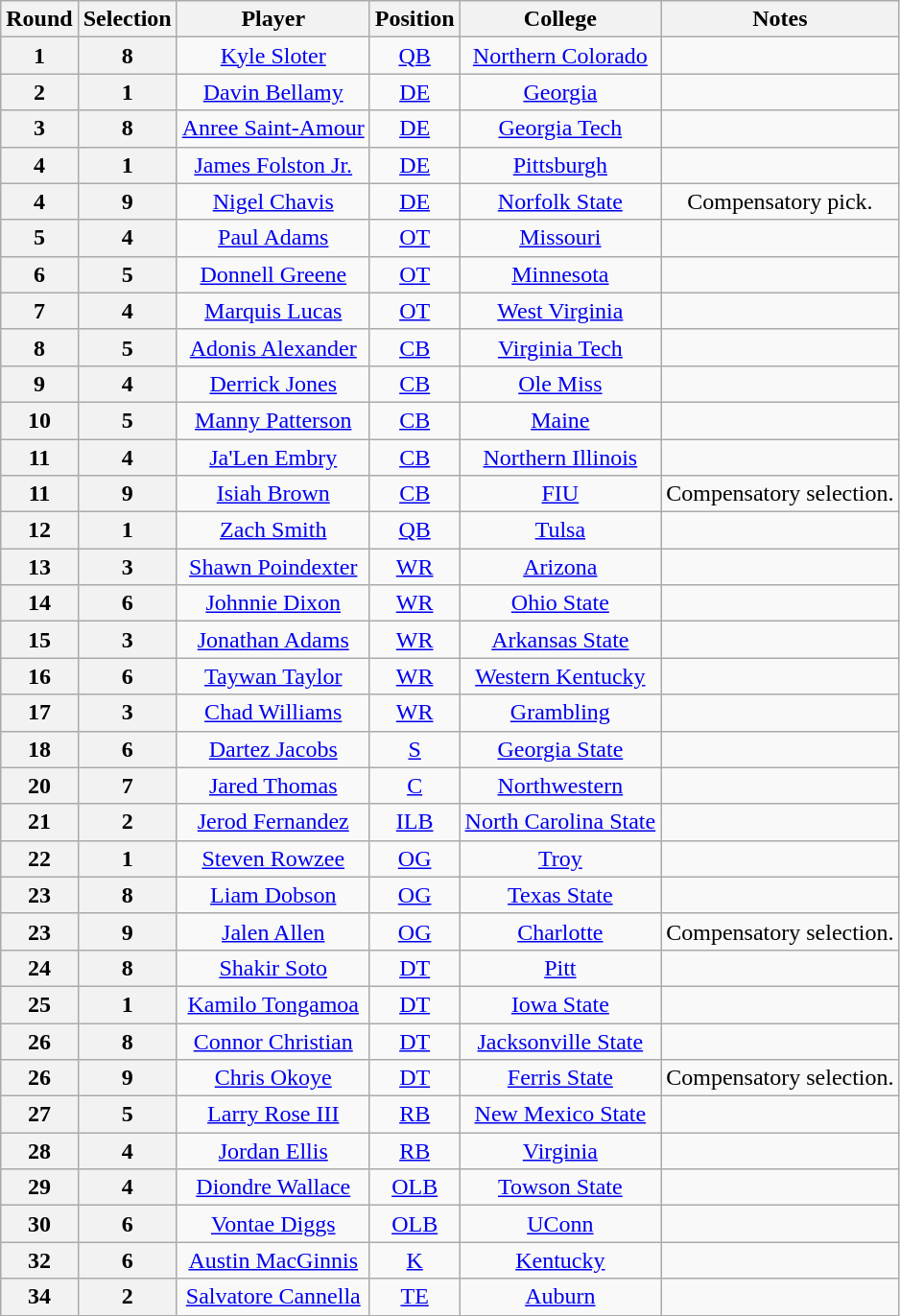<table class="wikitable" style="text-align:center">
<tr>
<th>Round</th>
<th>Selection</th>
<th>Player</th>
<th>Position</th>
<th>College</th>
<th>Notes</th>
</tr>
<tr>
<th>1</th>
<th>8</th>
<td><a href='#'>Kyle Sloter</a></td>
<td><a href='#'>QB</a></td>
<td><a href='#'>Northern Colorado</a></td>
<td></td>
</tr>
<tr>
<th>2</th>
<th>1</th>
<td><a href='#'>Davin Bellamy</a></td>
<td><a href='#'>DE</a></td>
<td><a href='#'>Georgia</a></td>
<td></td>
</tr>
<tr>
<th>3</th>
<th>8</th>
<td><a href='#'>Anree Saint-Amour</a></td>
<td><a href='#'>DE</a></td>
<td><a href='#'>Georgia Tech</a></td>
<td></td>
</tr>
<tr>
<th>4</th>
<th>1</th>
<td><a href='#'>James Folston Jr.</a></td>
<td><a href='#'>DE</a></td>
<td><a href='#'>Pittsburgh</a></td>
<td></td>
</tr>
<tr>
<th>4</th>
<th>9</th>
<td><a href='#'>Nigel Chavis</a></td>
<td><a href='#'>DE</a></td>
<td><a href='#'>Norfolk State</a></td>
<td>Compensatory pick.</td>
</tr>
<tr>
<th>5</th>
<th>4</th>
<td><a href='#'>Paul Adams</a></td>
<td><a href='#'>OT</a></td>
<td><a href='#'>Missouri</a></td>
<td></td>
</tr>
<tr>
<th>6</th>
<th>5</th>
<td><a href='#'>Donnell Greene</a></td>
<td><a href='#'>OT</a></td>
<td><a href='#'>Minnesota</a></td>
<td></td>
</tr>
<tr>
<th>7</th>
<th>4</th>
<td><a href='#'>Marquis Lucas</a></td>
<td><a href='#'>OT</a></td>
<td><a href='#'>West Virginia</a></td>
<td></td>
</tr>
<tr>
<th>8</th>
<th>5</th>
<td><a href='#'>Adonis Alexander</a></td>
<td><a href='#'>CB</a></td>
<td><a href='#'>Virginia Tech</a></td>
<td></td>
</tr>
<tr>
<th>9</th>
<th>4</th>
<td><a href='#'>Derrick Jones</a></td>
<td><a href='#'>CB</a></td>
<td><a href='#'>Ole Miss</a></td>
<td></td>
</tr>
<tr>
<th>10</th>
<th>5</th>
<td><a href='#'>Manny Patterson</a></td>
<td><a href='#'>CB</a></td>
<td><a href='#'>Maine</a></td>
<td></td>
</tr>
<tr>
<th>11</th>
<th>4</th>
<td><a href='#'>Ja'Len Embry</a></td>
<td><a href='#'>CB</a></td>
<td><a href='#'>Northern Illinois</a></td>
<td></td>
</tr>
<tr>
<th>11</th>
<th>9</th>
<td><a href='#'>Isiah Brown</a></td>
<td><a href='#'>CB</a></td>
<td><a href='#'>FIU</a></td>
<td>Compensatory selection.</td>
</tr>
<tr>
<th>12</th>
<th>1</th>
<td><a href='#'>Zach Smith</a></td>
<td><a href='#'>QB</a></td>
<td><a href='#'>Tulsa</a></td>
<td></td>
</tr>
<tr>
<th>13</th>
<th>3</th>
<td><a href='#'>Shawn Poindexter</a></td>
<td><a href='#'>WR</a></td>
<td><a href='#'>Arizona</a></td>
<td></td>
</tr>
<tr>
<th>14</th>
<th>6</th>
<td><a href='#'>Johnnie Dixon</a></td>
<td><a href='#'>WR</a></td>
<td><a href='#'>Ohio State</a></td>
<td></td>
</tr>
<tr>
<th>15</th>
<th>3</th>
<td><a href='#'>Jonathan Adams</a></td>
<td><a href='#'>WR</a></td>
<td><a href='#'>Arkansas State</a></td>
<td></td>
</tr>
<tr>
<th>16</th>
<th>6</th>
<td><a href='#'>Taywan Taylor</a></td>
<td><a href='#'>WR</a></td>
<td><a href='#'>Western Kentucky</a></td>
<td></td>
</tr>
<tr>
<th>17</th>
<th>3</th>
<td><a href='#'>Chad Williams</a></td>
<td><a href='#'>WR</a></td>
<td><a href='#'>Grambling</a></td>
<td></td>
</tr>
<tr>
<th>18</th>
<th>6</th>
<td><a href='#'>Dartez Jacobs</a></td>
<td><a href='#'>S</a></td>
<td><a href='#'>Georgia State</a></td>
<td></td>
</tr>
<tr>
<th>20</th>
<th>7</th>
<td><a href='#'>Jared Thomas</a></td>
<td><a href='#'>C</a></td>
<td><a href='#'>Northwestern</a></td>
<td></td>
</tr>
<tr>
<th>21</th>
<th>2</th>
<td><a href='#'>Jerod Fernandez</a></td>
<td><a href='#'>ILB</a></td>
<td><a href='#'>North Carolina State</a></td>
<td></td>
</tr>
<tr>
<th>22</th>
<th>1</th>
<td><a href='#'>Steven Rowzee</a></td>
<td><a href='#'>OG</a></td>
<td><a href='#'>Troy</a></td>
<td></td>
</tr>
<tr>
<th>23</th>
<th>8</th>
<td><a href='#'>Liam Dobson</a></td>
<td><a href='#'>OG</a></td>
<td><a href='#'>Texas State</a></td>
<td></td>
</tr>
<tr>
<th>23</th>
<th>9</th>
<td><a href='#'>Jalen Allen</a></td>
<td><a href='#'>OG</a></td>
<td><a href='#'>Charlotte</a></td>
<td>Compensatory selection.</td>
</tr>
<tr>
<th>24</th>
<th>8</th>
<td><a href='#'>Shakir Soto</a></td>
<td><a href='#'>DT</a></td>
<td><a href='#'>Pitt</a></td>
<td></td>
</tr>
<tr>
<th>25</th>
<th>1</th>
<td><a href='#'>Kamilo Tongamoa</a></td>
<td><a href='#'>DT</a></td>
<td><a href='#'>Iowa State</a></td>
<td></td>
</tr>
<tr>
<th>26</th>
<th>8</th>
<td><a href='#'>Connor Christian</a></td>
<td><a href='#'>DT</a></td>
<td><a href='#'>Jacksonville State</a></td>
<td></td>
</tr>
<tr>
<th>26</th>
<th>9</th>
<td><a href='#'>Chris Okoye</a></td>
<td><a href='#'>DT</a></td>
<td><a href='#'>Ferris State</a></td>
<td>Compensatory selection.</td>
</tr>
<tr>
<th>27</th>
<th>5</th>
<td><a href='#'>Larry Rose III</a></td>
<td><a href='#'>RB</a></td>
<td><a href='#'>New Mexico State</a></td>
<td></td>
</tr>
<tr>
<th>28</th>
<th>4</th>
<td><a href='#'>Jordan Ellis</a></td>
<td><a href='#'>RB</a></td>
<td><a href='#'>Virginia</a></td>
<td></td>
</tr>
<tr>
<th>29</th>
<th>4</th>
<td><a href='#'>Diondre Wallace</a></td>
<td><a href='#'>OLB</a></td>
<td><a href='#'>Towson State</a></td>
<td></td>
</tr>
<tr>
<th>30</th>
<th>6</th>
<td><a href='#'>Vontae Diggs</a></td>
<td><a href='#'>OLB</a></td>
<td><a href='#'>UConn</a></td>
<td></td>
</tr>
<tr>
<th>32</th>
<th>6</th>
<td><a href='#'>Austin MacGinnis</a></td>
<td><a href='#'>K</a></td>
<td><a href='#'>Kentucky</a></td>
<td></td>
</tr>
<tr>
<th>34</th>
<th>2</th>
<td><a href='#'>Salvatore Cannella</a></td>
<td><a href='#'>TE</a></td>
<td><a href='#'>Auburn</a></td>
<td></td>
</tr>
</table>
